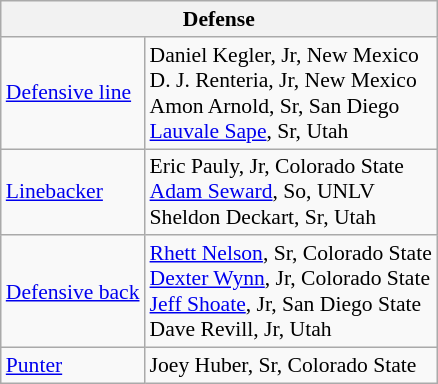<table class="wikitable" style="font-size: 90%;">
<tr>
<th colspan="2">Defense</th>
</tr>
<tr>
<td><a href='#'>Defensive line</a></td>
<td>Daniel Kegler, Jr, New Mexico<br>D. J. Renteria, Jr, New Mexico<br>Amon Arnold, Sr, San Diego<br><a href='#'>Lauvale Sape</a>, Sr, Utah</td>
</tr>
<tr>
<td><a href='#'>Linebacker</a></td>
<td>Eric Pauly, Jr, Colorado State<br><a href='#'>Adam Seward</a>, So, UNLV<br>Sheldon Deckart, Sr, Utah</td>
</tr>
<tr>
<td><a href='#'>Defensive back</a></td>
<td><a href='#'>Rhett Nelson</a>, Sr, Colorado State<br><a href='#'>Dexter Wynn</a>, Jr, Colorado State<br><a href='#'>Jeff Shoate</a>, Jr, San Diego State<br>Dave Revill, Jr, Utah</td>
</tr>
<tr>
<td><a href='#'>Punter</a></td>
<td>Joey Huber, Sr, Colorado State</td>
</tr>
</table>
